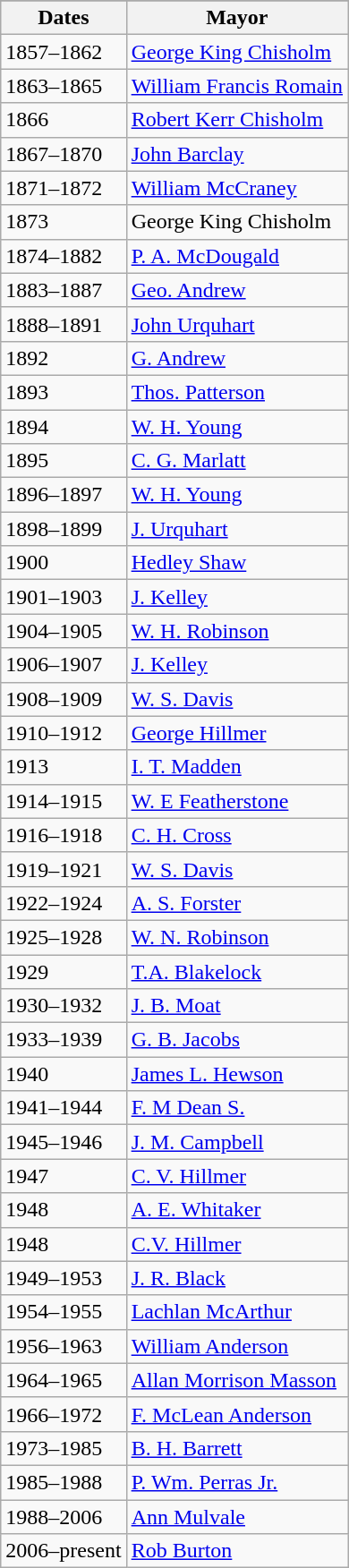<table class="wikitable">
<tr>
</tr>
<tr>
<th scope="col">Dates</th>
<th scope="col">Mayor</th>
</tr>
<tr>
<td>1857–1862</td>
<td><a href='#'>George King Chisholm</a></td>
</tr>
<tr>
<td>1863–1865</td>
<td><a href='#'>William Francis Romain</a></td>
</tr>
<tr>
<td>1866</td>
<td><a href='#'>Robert Kerr Chisholm</a></td>
</tr>
<tr>
<td>1867–1870</td>
<td><a href='#'>John Barclay</a></td>
</tr>
<tr>
<td>1871–1872</td>
<td><a href='#'>William McCraney</a></td>
</tr>
<tr>
<td>1873</td>
<td>George King Chisholm</td>
</tr>
<tr>
<td>1874–1882</td>
<td><a href='#'>P. A. McDougald</a></td>
</tr>
<tr>
<td>1883–1887</td>
<td><a href='#'>Geo. Andrew</a></td>
</tr>
<tr>
<td>1888–1891</td>
<td><a href='#'>John Urquhart</a></td>
</tr>
<tr>
<td>1892</td>
<td><a href='#'>G. Andrew</a></td>
</tr>
<tr>
<td>1893</td>
<td><a href='#'>Thos. Patterson</a></td>
</tr>
<tr>
<td>1894</td>
<td><a href='#'>W. H. Young</a></td>
</tr>
<tr>
<td>1895</td>
<td><a href='#'>C. G. Marlatt</a></td>
</tr>
<tr>
<td>1896–1897</td>
<td><a href='#'>W. H. Young</a></td>
</tr>
<tr>
<td>1898–1899</td>
<td><a href='#'>J. Urquhart</a></td>
</tr>
<tr>
<td>1900</td>
<td><a href='#'>Hedley Shaw</a></td>
</tr>
<tr>
<td>1901–1903</td>
<td><a href='#'>J. Kelley</a></td>
</tr>
<tr>
<td>1904–1905</td>
<td><a href='#'>W. H. Robinson</a></td>
</tr>
<tr>
<td>1906–1907</td>
<td><a href='#'>J. Kelley</a></td>
</tr>
<tr>
<td>1908–1909</td>
<td><a href='#'>W. S. Davis</a></td>
</tr>
<tr>
<td>1910–1912</td>
<td><a href='#'>George Hillmer</a></td>
</tr>
<tr>
<td>1913</td>
<td><a href='#'>I. T. Madden</a></td>
</tr>
<tr>
<td>1914–1915</td>
<td><a href='#'>W. E Featherstone</a></td>
</tr>
<tr>
<td>1916–1918</td>
<td><a href='#'>C. H. Cross</a></td>
</tr>
<tr>
<td>1919–1921</td>
<td><a href='#'>W. S. Davis</a></td>
</tr>
<tr>
<td>1922–1924</td>
<td><a href='#'>A. S. Forster</a></td>
</tr>
<tr>
<td>1925–1928</td>
<td><a href='#'>W. N. Robinson</a></td>
</tr>
<tr>
<td>1929</td>
<td><a href='#'>T.A. Blakelock</a></td>
</tr>
<tr>
<td>1930–1932</td>
<td><a href='#'>J. B. Moat</a></td>
</tr>
<tr>
<td>1933–1939</td>
<td><a href='#'>G. B. Jacobs</a></td>
</tr>
<tr>
<td>1940</td>
<td><a href='#'>James L. Hewson</a></td>
</tr>
<tr>
<td>1941–1944</td>
<td><a href='#'>F. M Dean S.</a></td>
</tr>
<tr>
<td>1945–1946</td>
<td><a href='#'>J. M. Campbell</a></td>
</tr>
<tr>
<td>1947</td>
<td><a href='#'>C. V. Hillmer</a></td>
</tr>
<tr>
<td>1948</td>
<td><a href='#'>A. E. Whitaker</a></td>
</tr>
<tr>
<td>1948</td>
<td><a href='#'>C.V. Hillmer</a></td>
</tr>
<tr>
<td>1949–1953</td>
<td><a href='#'>J. R. Black</a></td>
</tr>
<tr>
<td>1954–1955</td>
<td><a href='#'>Lachlan McArthur</a></td>
</tr>
<tr>
<td>1956–1963</td>
<td><a href='#'>William Anderson</a></td>
</tr>
<tr>
<td>1964–1965</td>
<td><a href='#'>Allan Morrison Masson</a></td>
</tr>
<tr>
<td>1966–1972</td>
<td><a href='#'>F. McLean Anderson</a></td>
</tr>
<tr>
<td>1973–1985</td>
<td><a href='#'>B. H. Barrett</a></td>
</tr>
<tr>
<td>1985–1988</td>
<td><a href='#'>P. Wm. Perras Jr.</a></td>
</tr>
<tr>
<td>1988–2006</td>
<td><a href='#'>Ann Mulvale</a></td>
</tr>
<tr>
<td>2006–present</td>
<td><a href='#'>Rob Burton</a></td>
</tr>
</table>
